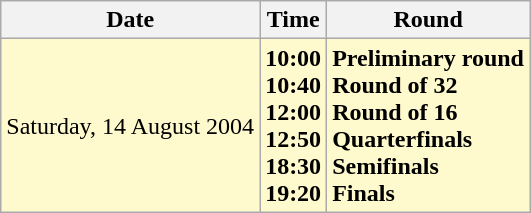<table class="wikitable">
<tr>
<th>Date</th>
<th>Time</th>
<th>Round</th>
</tr>
<tr style=background:lemonchiffon>
<td>Saturday, 14 August 2004</td>
<td><strong>10:00</strong><br><strong>10:40</strong><br><strong>12:00</strong><br><strong>12:50</strong><br><strong>18:30</strong><br><strong>19:20</strong></td>
<td><strong>Preliminary round</strong><br><strong>Round of 32</strong><br><strong>Round of 16</strong><br><strong>Quarterfinals</strong><br><strong>Semifinals</strong><br><strong>Finals</strong></td>
</tr>
</table>
